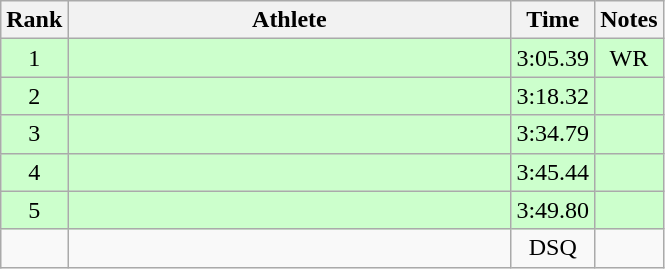<table class="wikitable" style="text-align:center">
<tr>
<th>Rank</th>
<th Style="width:18em">Athlete</th>
<th>Time</th>
<th>Notes</th>
</tr>
<tr style="background:#cfc">
<td>1</td>
<td style="text-align:left"></td>
<td>3:05.39</td>
<td>WR</td>
</tr>
<tr style="background:#cfc">
<td>2</td>
<td style="text-align:left"></td>
<td>3:18.32</td>
<td></td>
</tr>
<tr style="background:#cfc">
<td>3</td>
<td style="text-align:left"></td>
<td>3:34.79</td>
<td></td>
</tr>
<tr style="background:#cfc">
<td>4</td>
<td style="text-align:left"></td>
<td>3:45.44</td>
<td></td>
</tr>
<tr style="background:#cfc">
<td>5</td>
<td style="text-align:left"></td>
<td>3:49.80</td>
<td></td>
</tr>
<tr>
<td></td>
<td style="text-align:left"></td>
<td>DSQ</td>
<td></td>
</tr>
</table>
